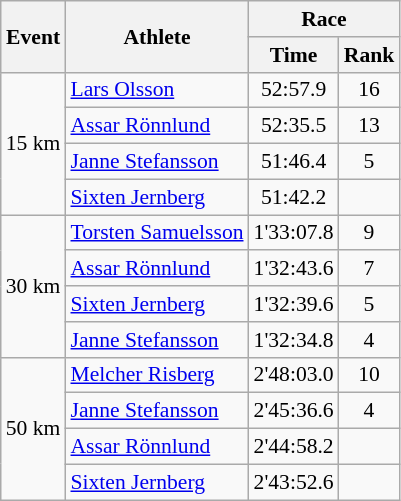<table class="wikitable" border="1" style="font-size:90%">
<tr>
<th rowspan=2>Event</th>
<th rowspan=2>Athlete</th>
<th colspan=2>Race</th>
</tr>
<tr>
<th>Time</th>
<th>Rank</th>
</tr>
<tr>
<td rowspan=4>15 km</td>
<td><a href='#'>Lars Olsson</a></td>
<td align=center>52:57.9</td>
<td align=center>16</td>
</tr>
<tr>
<td><a href='#'>Assar Rönnlund</a></td>
<td align=center>52:35.5</td>
<td align=center>13</td>
</tr>
<tr>
<td><a href='#'>Janne Stefansson</a></td>
<td align=center>51:46.4</td>
<td align=center>5</td>
</tr>
<tr>
<td><a href='#'>Sixten Jernberg</a></td>
<td align=center>51:42.2</td>
<td align=center></td>
</tr>
<tr>
<td rowspan=4>30 km</td>
<td><a href='#'>Torsten Samuelsson</a></td>
<td align=center>1'33:07.8</td>
<td align=center>9</td>
</tr>
<tr>
<td><a href='#'>Assar Rönnlund</a></td>
<td align=center>1'32:43.6</td>
<td align=center>7</td>
</tr>
<tr>
<td><a href='#'>Sixten Jernberg</a></td>
<td align=center>1'32:39.6</td>
<td align=center>5</td>
</tr>
<tr>
<td><a href='#'>Janne Stefansson</a></td>
<td align=center>1'32:34.8</td>
<td align=center>4</td>
</tr>
<tr>
<td rowspan=4>50 km</td>
<td><a href='#'>Melcher Risberg</a></td>
<td align=center>2'48:03.0</td>
<td align=center>10</td>
</tr>
<tr>
<td><a href='#'>Janne Stefansson</a></td>
<td align=center>2'45:36.6</td>
<td align=center>4</td>
</tr>
<tr>
<td><a href='#'>Assar Rönnlund</a></td>
<td align=center>2'44:58.2</td>
<td align=center></td>
</tr>
<tr>
<td><a href='#'>Sixten Jernberg</a></td>
<td align=center>2'43:52.6</td>
<td align=center></td>
</tr>
</table>
